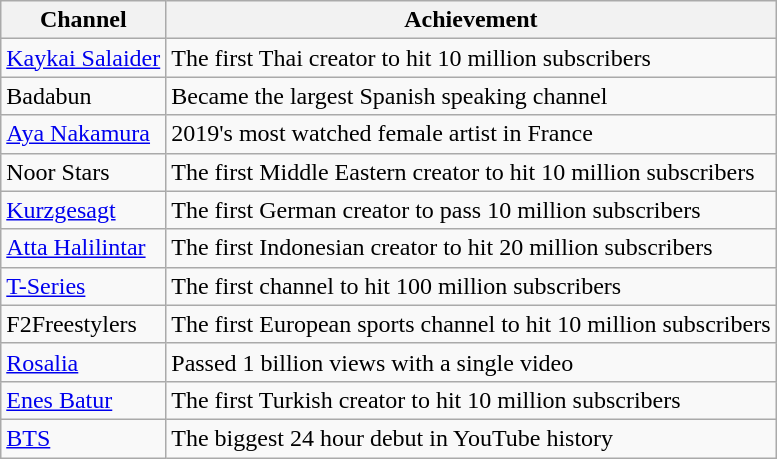<table class="wikitable">
<tr>
<th>Channel</th>
<th>Achievement</th>
</tr>
<tr>
<td><a href='#'>Kaykai Salaider</a></td>
<td>The first Thai creator to hit 10 million subscribers</td>
</tr>
<tr>
<td>Badabun</td>
<td>Became the largest Spanish speaking channel</td>
</tr>
<tr>
<td><a href='#'>Aya Nakamura</a></td>
<td>2019's most watched female artist in France</td>
</tr>
<tr>
<td>Noor Stars</td>
<td>The first Middle Eastern creator to hit 10 million subscribers</td>
</tr>
<tr>
<td><a href='#'>Kurzgesagt</a></td>
<td>The first German creator to pass 10 million subscribers</td>
</tr>
<tr>
<td><a href='#'>Atta Halilintar</a></td>
<td>The first Indonesian creator to hit 20 million subscribers</td>
</tr>
<tr>
<td><a href='#'>T-Series</a></td>
<td>The first channel to hit 100 million subscribers</td>
</tr>
<tr>
<td>F2Freestylers</td>
<td>The first European sports channel to hit 10 million subscribers</td>
</tr>
<tr>
<td><a href='#'>Rosalia</a></td>
<td>Passed 1 billion views with a single video</td>
</tr>
<tr>
<td><a href='#'>Enes Batur</a></td>
<td>The first Turkish creator to hit 10 million subscribers</td>
</tr>
<tr>
<td><a href='#'>BTS</a></td>
<td>The biggest 24 hour debut in YouTube history</td>
</tr>
</table>
